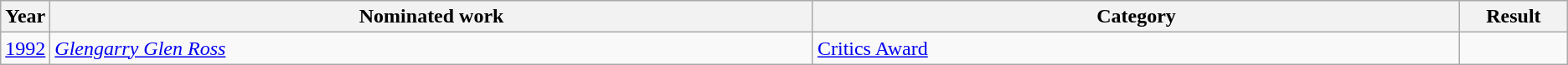<table class="wikitable">
<tr>
<th scope="col" style="width:1em;">Year</th>
<th scope="col" style="width:39em;">Nominated work</th>
<th scope="col" style="width:33em;">Category</th>
<th scope="col" style="width:5em;">Result</th>
</tr>
<tr>
<td><a href='#'>1992</a></td>
<td><em><a href='#'>Glengarry Glen Ross</a></em></td>
<td><a href='#'>Critics Award</a></td>
<td></td>
</tr>
</table>
